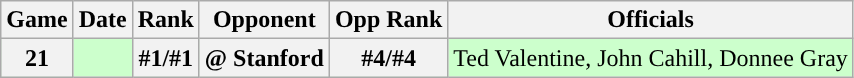<table class="wikitable">
<tr>
<th>Game</th>
<th>Date</th>
<th>Rank</th>
<th>Opponent</th>
<th>Opp Rank</th>
<th>Officials</th>
</tr>
<tr align="center" bgcolor="#ccffcc">
<th>21</th>
<td></td>
<th>#1/#1</th>
<th>@ Stanford</th>
<th>#4/#4</th>
<td>Ted Valentine, John Cahill, Donnee Gray</td>
</tr>
</table>
